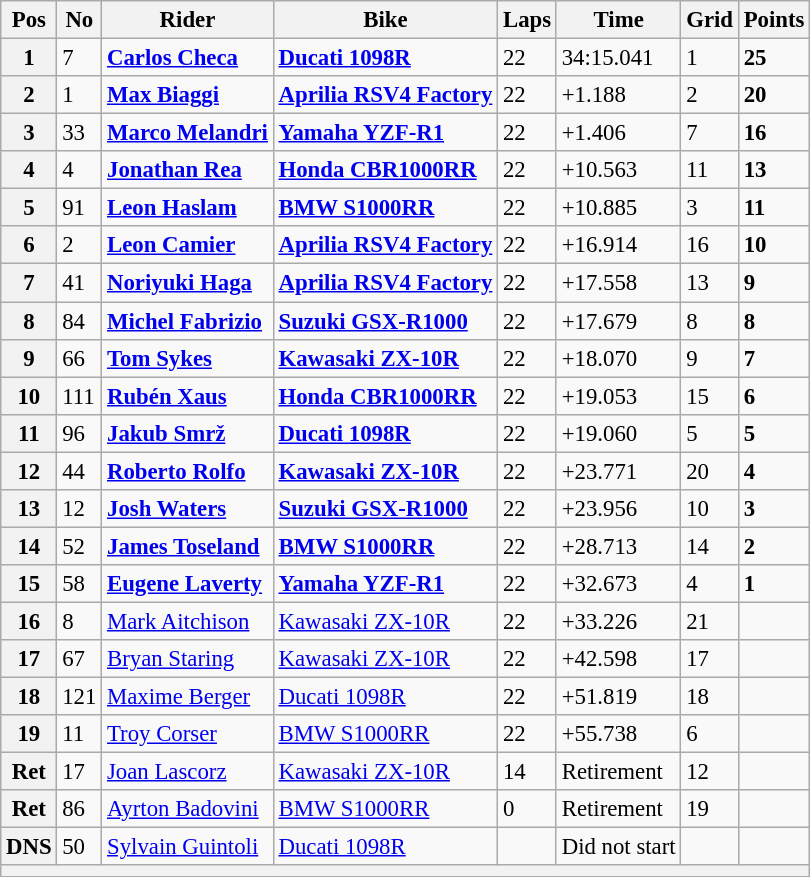<table class="wikitable" style="font-size: 95%;">
<tr>
<th>Pos</th>
<th>No</th>
<th>Rider</th>
<th>Bike</th>
<th>Laps</th>
<th>Time</th>
<th>Grid</th>
<th>Points</th>
</tr>
<tr>
<th>1</th>
<td>7</td>
<td> <strong><a href='#'>Carlos Checa</a></strong></td>
<td><strong><a href='#'>Ducati 1098R</a></strong></td>
<td>22</td>
<td>34:15.041</td>
<td>1</td>
<td><strong>25</strong></td>
</tr>
<tr>
<th>2</th>
<td>1</td>
<td> <strong><a href='#'>Max Biaggi</a></strong></td>
<td><strong><a href='#'>Aprilia RSV4 Factory</a></strong></td>
<td>22</td>
<td>+1.188</td>
<td>2</td>
<td><strong>20</strong></td>
</tr>
<tr>
<th>3</th>
<td>33</td>
<td> <strong><a href='#'>Marco Melandri</a></strong></td>
<td><strong><a href='#'>Yamaha YZF-R1</a></strong></td>
<td>22</td>
<td>+1.406</td>
<td>7</td>
<td><strong>16</strong></td>
</tr>
<tr>
<th>4</th>
<td>4</td>
<td> <strong><a href='#'>Jonathan Rea</a></strong></td>
<td><strong><a href='#'>Honda CBR1000RR</a></strong></td>
<td>22</td>
<td>+10.563</td>
<td>11</td>
<td><strong>13</strong></td>
</tr>
<tr>
<th>5</th>
<td>91</td>
<td> <strong><a href='#'>Leon Haslam</a></strong></td>
<td><strong><a href='#'>BMW S1000RR</a></strong></td>
<td>22</td>
<td>+10.885</td>
<td>3</td>
<td><strong>11</strong></td>
</tr>
<tr>
<th>6</th>
<td>2</td>
<td> <strong><a href='#'>Leon Camier</a></strong></td>
<td><strong><a href='#'>Aprilia RSV4 Factory</a></strong></td>
<td>22</td>
<td>+16.914</td>
<td>16</td>
<td><strong>10</strong></td>
</tr>
<tr>
<th>7</th>
<td>41</td>
<td> <strong><a href='#'>Noriyuki Haga</a></strong></td>
<td><strong><a href='#'>Aprilia RSV4 Factory</a></strong></td>
<td>22</td>
<td>+17.558</td>
<td>13</td>
<td><strong>9</strong></td>
</tr>
<tr>
<th>8</th>
<td>84</td>
<td> <strong><a href='#'>Michel Fabrizio</a></strong></td>
<td><strong><a href='#'>Suzuki GSX-R1000</a></strong></td>
<td>22</td>
<td>+17.679</td>
<td>8</td>
<td><strong>8</strong></td>
</tr>
<tr>
<th>9</th>
<td>66</td>
<td> <strong><a href='#'>Tom Sykes</a></strong></td>
<td><strong><a href='#'>Kawasaki ZX-10R</a></strong></td>
<td>22</td>
<td>+18.070</td>
<td>9</td>
<td><strong>7</strong></td>
</tr>
<tr>
<th>10</th>
<td>111</td>
<td> <strong><a href='#'>Rubén Xaus</a></strong></td>
<td><strong><a href='#'>Honda CBR1000RR</a></strong></td>
<td>22</td>
<td>+19.053</td>
<td>15</td>
<td><strong>6</strong></td>
</tr>
<tr>
<th>11</th>
<td>96</td>
<td> <strong><a href='#'>Jakub Smrž</a></strong></td>
<td><strong><a href='#'>Ducati 1098R</a></strong></td>
<td>22</td>
<td>+19.060</td>
<td>5</td>
<td><strong>5</strong></td>
</tr>
<tr>
<th>12</th>
<td>44</td>
<td> <strong><a href='#'>Roberto Rolfo</a></strong></td>
<td><strong><a href='#'>Kawasaki ZX-10R</a></strong></td>
<td>22</td>
<td>+23.771</td>
<td>20</td>
<td><strong>4</strong></td>
</tr>
<tr>
<th>13</th>
<td>12</td>
<td> <strong><a href='#'>Josh Waters</a></strong></td>
<td><strong><a href='#'>Suzuki GSX-R1000</a></strong></td>
<td>22</td>
<td>+23.956</td>
<td>10</td>
<td><strong>3</strong></td>
</tr>
<tr>
<th>14</th>
<td>52</td>
<td> <strong><a href='#'>James Toseland</a></strong></td>
<td><strong><a href='#'>BMW S1000RR</a></strong></td>
<td>22</td>
<td>+28.713</td>
<td>14</td>
<td><strong>2</strong></td>
</tr>
<tr>
<th>15</th>
<td>58</td>
<td> <strong><a href='#'>Eugene Laverty</a></strong></td>
<td><strong><a href='#'>Yamaha YZF-R1</a></strong></td>
<td>22</td>
<td>+32.673</td>
<td>4</td>
<td><strong>1</strong></td>
</tr>
<tr>
<th>16</th>
<td>8</td>
<td> <a href='#'>Mark Aitchison</a></td>
<td><a href='#'>Kawasaki ZX-10R</a></td>
<td>22</td>
<td>+33.226</td>
<td>21</td>
<td></td>
</tr>
<tr>
<th>17</th>
<td>67</td>
<td> <a href='#'>Bryan Staring</a></td>
<td><a href='#'>Kawasaki ZX-10R</a></td>
<td>22</td>
<td>+42.598</td>
<td>17</td>
<td></td>
</tr>
<tr>
<th>18</th>
<td>121</td>
<td> <a href='#'>Maxime Berger</a></td>
<td><a href='#'>Ducati 1098R</a></td>
<td>22</td>
<td>+51.819</td>
<td>18</td>
<td></td>
</tr>
<tr>
<th>19</th>
<td>11</td>
<td> <a href='#'>Troy Corser</a></td>
<td><a href='#'>BMW S1000RR</a></td>
<td>22</td>
<td>+55.738</td>
<td>6</td>
<td></td>
</tr>
<tr>
<th>Ret</th>
<td>17</td>
<td> <a href='#'>Joan Lascorz</a></td>
<td><a href='#'>Kawasaki ZX-10R</a></td>
<td>14</td>
<td>Retirement</td>
<td>12</td>
<td></td>
</tr>
<tr>
<th>Ret</th>
<td>86</td>
<td> <a href='#'>Ayrton Badovini</a></td>
<td><a href='#'>BMW S1000RR</a></td>
<td>0</td>
<td>Retirement</td>
<td>19</td>
<td></td>
</tr>
<tr>
<th>DNS</th>
<td>50</td>
<td> <a href='#'>Sylvain Guintoli</a></td>
<td><a href='#'>Ducati 1098R</a></td>
<td></td>
<td>Did not start</td>
<td></td>
<td></td>
</tr>
<tr>
<th colspan=8></th>
</tr>
<tr>
</tr>
</table>
